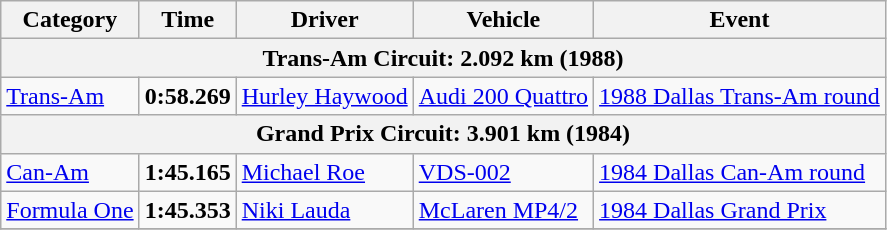<table class="wikitable">
<tr>
<th>Category</th>
<th>Time</th>
<th>Driver</th>
<th>Vehicle</th>
<th>Event</th>
</tr>
<tr>
<th colspan=5>Trans-Am Circuit: 2.092 km (1988)</th>
</tr>
<tr>
<td><a href='#'>Trans-Am</a></td>
<td><strong>0:58.269</strong></td>
<td><a href='#'>Hurley Haywood</a></td>
<td><a href='#'>Audi 200 Quattro</a></td>
<td><a href='#'>1988 Dallas Trans-Am round</a></td>
</tr>
<tr>
<th colspan=5>Grand Prix Circuit: 3.901 km (1984)</th>
</tr>
<tr>
<td><a href='#'>Can-Am</a></td>
<td><strong>1:45.165</strong></td>
<td><a href='#'>Michael Roe</a></td>
<td><a href='#'>VDS-002</a></td>
<td><a href='#'>1984 Dallas Can-Am round</a></td>
</tr>
<tr>
<td><a href='#'>Formula One</a></td>
<td><strong>1:45.353</strong></td>
<td><a href='#'>Niki Lauda</a></td>
<td><a href='#'>McLaren MP4/2</a></td>
<td><a href='#'>1984 Dallas Grand Prix</a></td>
</tr>
<tr>
</tr>
</table>
